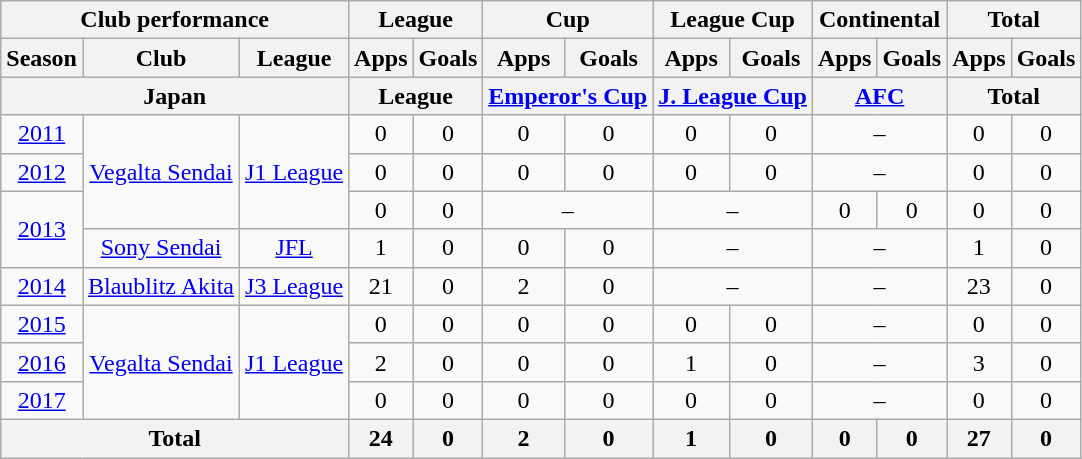<table class="wikitable" style="text-align:center;">
<tr>
<th colspan=3>Club performance</th>
<th colspan=2>League</th>
<th colspan=2>Cup</th>
<th colspan=2>League Cup</th>
<th colspan=2>Continental</th>
<th colspan=2>Total</th>
</tr>
<tr>
<th>Season</th>
<th>Club</th>
<th>League</th>
<th>Apps</th>
<th>Goals</th>
<th>Apps</th>
<th>Goals</th>
<th>Apps</th>
<th>Goals</th>
<th>Apps</th>
<th>Goals</th>
<th>Apps</th>
<th>Goals</th>
</tr>
<tr>
<th colspan=3>Japan</th>
<th colspan=2>League</th>
<th colspan=2><a href='#'>Emperor's Cup</a></th>
<th colspan=2><a href='#'>J. League Cup</a></th>
<th colspan=2><a href='#'>AFC</a></th>
<th colspan=2>Total</th>
</tr>
<tr>
<td><a href='#'>2011</a></td>
<td rowspan="3"><a href='#'>Vegalta Sendai</a></td>
<td rowspan="3"><a href='#'>J1 League</a></td>
<td>0</td>
<td>0</td>
<td>0</td>
<td>0</td>
<td>0</td>
<td>0</td>
<td colspan="2">–</td>
<td>0</td>
<td>0</td>
</tr>
<tr>
<td><a href='#'>2012</a></td>
<td>0</td>
<td>0</td>
<td>0</td>
<td>0</td>
<td>0</td>
<td>0</td>
<td colspan="2">–</td>
<td>0</td>
<td>0</td>
</tr>
<tr>
<td rowspan="2"><a href='#'>2013</a></td>
<td>0</td>
<td>0</td>
<td colspan="2">–</td>
<td colspan="2">–</td>
<td>0</td>
<td>0</td>
<td>0</td>
<td>0</td>
</tr>
<tr>
<td><a href='#'>Sony Sendai</a></td>
<td><a href='#'>JFL</a></td>
<td>1</td>
<td>0</td>
<td>0</td>
<td>0</td>
<td colspan="2">–</td>
<td colspan="2">–</td>
<td>1</td>
<td>0</td>
</tr>
<tr>
<td><a href='#'>2014</a></td>
<td><a href='#'>Blaublitz Akita</a></td>
<td><a href='#'>J3 League</a></td>
<td>21</td>
<td>0</td>
<td>2</td>
<td>0</td>
<td colspan="2">–</td>
<td colspan="2">–</td>
<td>23</td>
<td>0</td>
</tr>
<tr>
<td><a href='#'>2015</a></td>
<td rowspan="3"><a href='#'>Vegalta Sendai</a></td>
<td rowspan="3"><a href='#'>J1 League</a></td>
<td>0</td>
<td>0</td>
<td>0</td>
<td>0</td>
<td>0</td>
<td>0</td>
<td colspan="2">–</td>
<td>0</td>
<td>0</td>
</tr>
<tr>
<td><a href='#'>2016</a></td>
<td>2</td>
<td>0</td>
<td>0</td>
<td>0</td>
<td>1</td>
<td>0</td>
<td colspan="2">–</td>
<td>3</td>
<td>0</td>
</tr>
<tr>
<td><a href='#'>2017</a></td>
<td>0</td>
<td>0</td>
<td>0</td>
<td>0</td>
<td>0</td>
<td>0</td>
<td colspan="2">–</td>
<td>0</td>
<td>0</td>
</tr>
<tr>
<th colspan=3>Total</th>
<th>24</th>
<th>0</th>
<th>2</th>
<th>0</th>
<th>1</th>
<th>0</th>
<th>0</th>
<th>0</th>
<th>27</th>
<th>0</th>
</tr>
</table>
